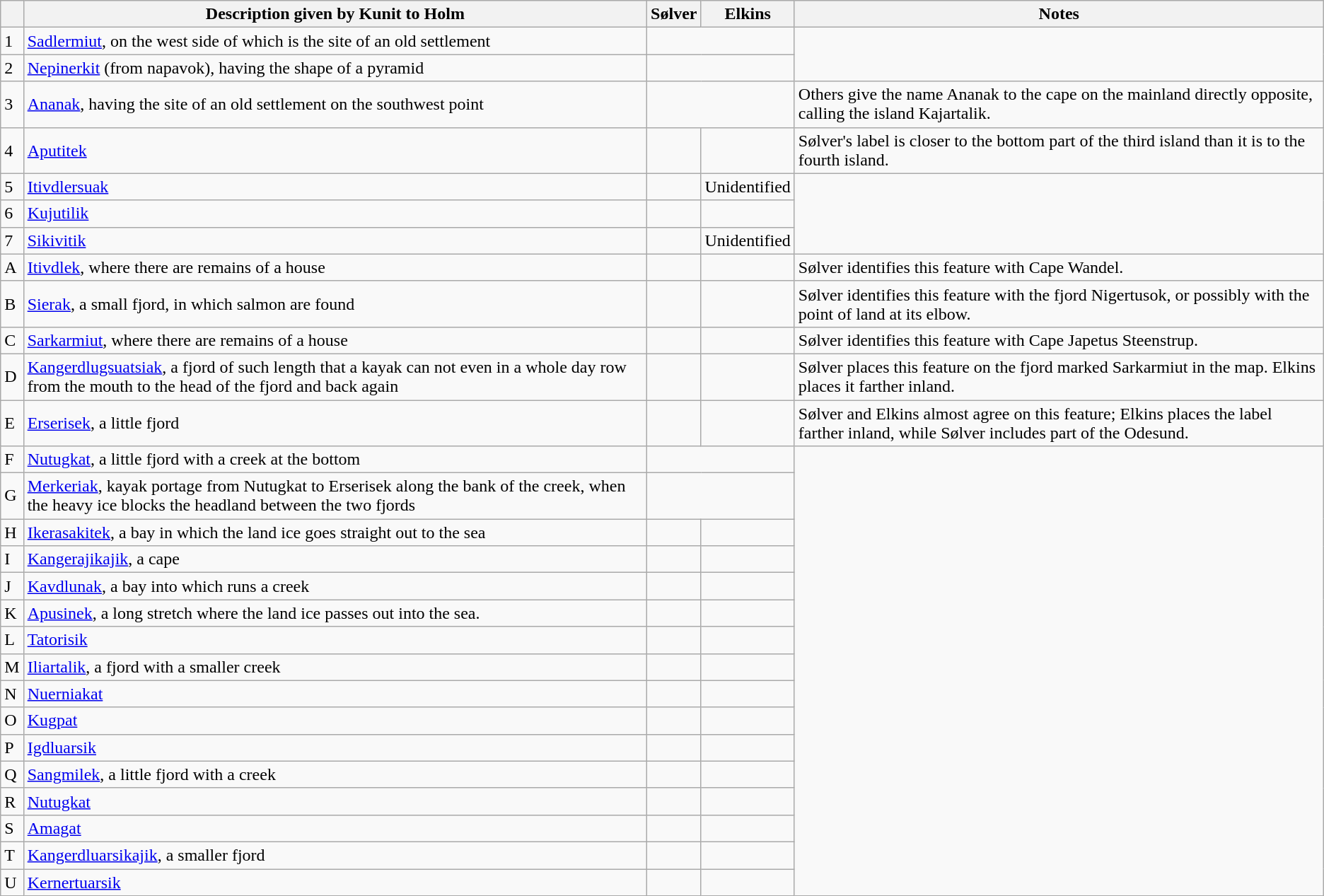<table class="wikitable sortable">
<tr>
<th></th>
<th>Description given by Kunit to Holm</th>
<th>Sølver</th>
<th>Elkins</th>
<th scope=col class="unsortable">Notes</th>
</tr>
<tr>
<td>1</td>
<td><a href='#'>Sadlermiut</a>, on the west side of which is the site of an old settlement</td>
<td colspan=2 style="text-align:center;"></td>
</tr>
<tr>
<td>2</td>
<td><a href='#'>Nepinerkit</a> (from napavok), having the shape of a pyramid</td>
<td colspan=2 style="text-align:center;"></td>
</tr>
<tr>
<td>3</td>
<td><a href='#'>Ananak</a>, having the site of an old settlement on the southwest point</td>
<td colspan=2 style="text-align:center;"></td>
<td>Others give the name Ananak to the cape on the mainland directly opposite, calling the island Kajartalik.</td>
</tr>
<tr>
<td>4</td>
<td><a href='#'>Aputitek</a></td>
<td></td>
<td></td>
<td>Sølver's label is closer to the bottom part of the third island than it is to the fourth island.</td>
</tr>
<tr>
<td>5</td>
<td><a href='#'>Itivdlersuak</a></td>
<td></td>
<td>Unidentified</td>
</tr>
<tr>
<td>6</td>
<td><a href='#'>Kujutilik</a></td>
<td></td>
<td></td>
</tr>
<tr>
<td>7</td>
<td><a href='#'>Sikivitik</a></td>
<td></td>
<td>Unidentified</td>
</tr>
<tr>
<td>A</td>
<td><a href='#'>Itivdlek</a>, where there are remains of a house</td>
<td></td>
<td></td>
<td>Sølver identifies this feature with Cape Wandel.</td>
</tr>
<tr>
<td>B</td>
<td><a href='#'>Sierak</a>, a small fjord, in which salmon are found</td>
<td></td>
<td></td>
<td>Sølver identifies this feature with the fjord Nigertusok, or possibly with the point of land at its elbow.</td>
</tr>
<tr>
<td>C</td>
<td><a href='#'>Sarkarmiut</a>, where there are remains of a house</td>
<td></td>
<td></td>
<td>Sølver identifies this feature with Cape Japetus Steenstrup.</td>
</tr>
<tr>
<td>D</td>
<td><a href='#'>Kangerdlugsuatsiak</a>, a fjord of such length that a kayak can not even in a whole day row from the mouth to the head of the fjord and back again</td>
<td></td>
<td></td>
<td>Sølver places this feature on the fjord marked Sarkarmiut in the map. Elkins places it farther inland.</td>
</tr>
<tr>
<td>E</td>
<td><a href='#'>Erserisek</a>, a little fjord</td>
<td></td>
<td></td>
<td>Sølver and Elkins almost agree on this feature; Elkins places the label farther inland, while Sølver includes part of the Odesund.</td>
</tr>
<tr>
<td>F</td>
<td><a href='#'>Nutugkat</a>, a little fjord with a creek at the bottom</td>
<td colspan=2 style="text-align:center;"></td>
</tr>
<tr>
<td>G</td>
<td><a href='#'>Merkeriak</a>, kayak portage from Nutugkat to Erserisek along the bank of the creek, when the heavy ice blocks the headland between the two fjords</td>
<td colspan=2 style="text-align:center;"></td>
</tr>
<tr>
<td>H</td>
<td><a href='#'>Ikerasakitek</a>, a bay in which the land ice goes straight out to the sea</td>
<td></td>
<td></td>
</tr>
<tr>
<td>I</td>
<td><a href='#'>Kangerajikajik</a>, a cape</td>
<td></td>
<td></td>
</tr>
<tr>
<td>J</td>
<td><a href='#'>Kavdlunak</a>, a bay into which runs a creek</td>
<td></td>
<td></td>
</tr>
<tr>
<td>K</td>
<td><a href='#'>Apusinek</a>, a long stretch where the land ice passes out into the sea.</td>
<td></td>
<td></td>
</tr>
<tr>
<td>L</td>
<td><a href='#'>Tatorisik</a></td>
<td></td>
<td></td>
</tr>
<tr>
<td>M</td>
<td><a href='#'>Iliartalik</a>, a fjord with a smaller creek</td>
<td></td>
<td></td>
</tr>
<tr>
<td>N</td>
<td><a href='#'>Nuerniakat</a></td>
<td></td>
<td></td>
</tr>
<tr>
<td>O</td>
<td><a href='#'>Kugpat</a></td>
<td></td>
<td></td>
</tr>
<tr>
<td>P</td>
<td><a href='#'>Igdluarsik</a></td>
<td></td>
<td></td>
</tr>
<tr>
<td>Q</td>
<td><a href='#'>Sangmilek</a>, a little fjord with a creek</td>
<td></td>
<td></td>
</tr>
<tr>
<td>R</td>
<td><a href='#'>Nutugkat</a></td>
<td></td>
<td></td>
</tr>
<tr>
<td>S</td>
<td><a href='#'>Amagat</a></td>
<td></td>
<td></td>
</tr>
<tr>
<td>T</td>
<td><a href='#'>Kangerdluarsikajik</a>, a smaller fjord</td>
<td></td>
<td></td>
</tr>
<tr>
<td>U</td>
<td><a href='#'>Kernertuarsik</a></td>
<td></td>
<td></td>
</tr>
</table>
